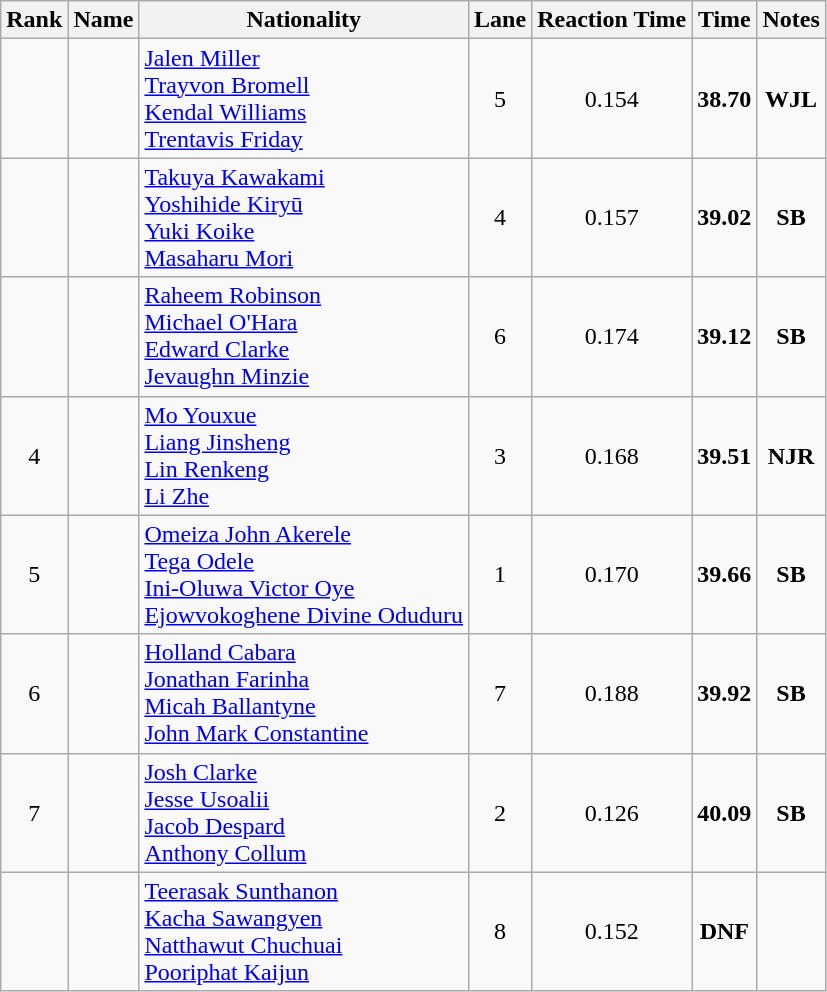<table class="wikitable sortable" style="text-align:center">
<tr>
<th>Rank</th>
<th>Name</th>
<th>Nationality</th>
<th>Lane</th>
<th>Reaction Time</th>
<th>Time</th>
<th>Notes</th>
</tr>
<tr>
<td></td>
<td align=left></td>
<td align=left><a href='#'>Jalen Miller</a><br><a href='#'>Trayvon Bromell</a><br><a href='#'>Kendal Williams</a><br><a href='#'>Trentavis Friday</a></td>
<td>5</td>
<td>0.154</td>
<td><strong>38.70</strong></td>
<td><strong>WJL</strong></td>
</tr>
<tr>
<td></td>
<td align=left></td>
<td align=left><a href='#'>Takuya Kawakami</a><br><a href='#'>Yoshihide Kiryū</a><br><a href='#'>Yuki Koike</a><br><a href='#'>Masaharu Mori</a></td>
<td>4</td>
<td>0.157</td>
<td><strong>39.02</strong></td>
<td><strong>SB</strong></td>
</tr>
<tr>
<td></td>
<td align=left></td>
<td align=left><a href='#'>Raheem Robinson</a><br><a href='#'>Michael O'Hara</a><br><a href='#'>Edward Clarke</a><br><a href='#'>Jevaughn Minzie</a></td>
<td>6</td>
<td>0.174</td>
<td><strong>39.12</strong></td>
<td><strong>SB</strong></td>
</tr>
<tr>
<td>4</td>
<td align=left></td>
<td align=left><a href='#'>Mo Youxue</a><br><a href='#'>Liang Jinsheng</a><br><a href='#'>Lin Renkeng</a><br><a href='#'>Li Zhe</a></td>
<td>3</td>
<td>0.168</td>
<td><strong>39.51</strong></td>
<td><strong>NJR</strong></td>
</tr>
<tr>
<td>5</td>
<td align=left></td>
<td align=left><a href='#'>Omeiza John Akerele</a><br><a href='#'>Tega Odele</a><br><a href='#'>Ini-Oluwa Victor Oye</a><br><a href='#'>Ejowvokoghene Divine Oduduru</a></td>
<td>1</td>
<td>0.170</td>
<td><strong>39.66</strong></td>
<td><strong>SB</strong></td>
</tr>
<tr>
<td>6</td>
<td align=left></td>
<td align=left><a href='#'>Holland Cabara</a><br><a href='#'>Jonathan Farinha</a><br><a href='#'>Micah Ballantyne</a><br><a href='#'>John Mark Constantine</a></td>
<td>7</td>
<td>0.188</td>
<td><strong>39.92</strong></td>
<td><strong>SB</strong></td>
</tr>
<tr>
<td>7</td>
<td align=left></td>
<td align=left><a href='#'>Josh Clarke</a><br><a href='#'>Jesse Usoalii</a><br><a href='#'>Jacob Despard</a><br><a href='#'>Anthony Collum</a></td>
<td>2</td>
<td>0.126</td>
<td><strong>40.09</strong></td>
<td><strong>SB</strong></td>
</tr>
<tr>
<td></td>
<td align=left></td>
<td align=left><a href='#'>Teerasak Sunthanon</a><br><a href='#'>Kacha Sawangyen</a><br><a href='#'>Natthawut Chuchuai</a><br><a href='#'>Pooriphat Kaijun</a></td>
<td>8</td>
<td>0.152</td>
<td><strong>DNF</strong></td>
<td></td>
</tr>
</table>
